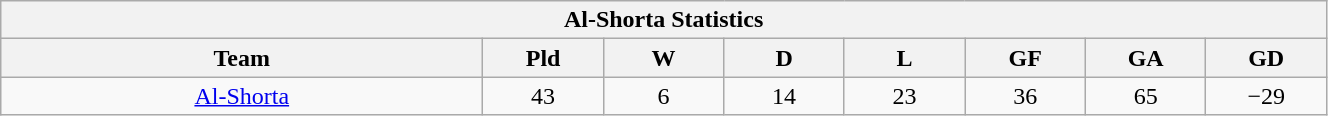<table width=70% class="wikitable" style="text-align:">
<tr>
<th colspan=9>Al-Shorta Statistics</th>
</tr>
<tr>
<th width=20%>Team</th>
<th width=5%>Pld</th>
<th width=5%>W</th>
<th width=5%>D</th>
<th width=5%>L</th>
<th width=5%>GF</th>
<th width=5%>GA</th>
<th width=5%>GD</th>
</tr>
<tr align=center>
<td align=center> <a href='#'>Al-Shorta</a></td>
<td>43</td>
<td>6</td>
<td>14</td>
<td>23</td>
<td>36</td>
<td>65</td>
<td>−29</td>
</tr>
</table>
